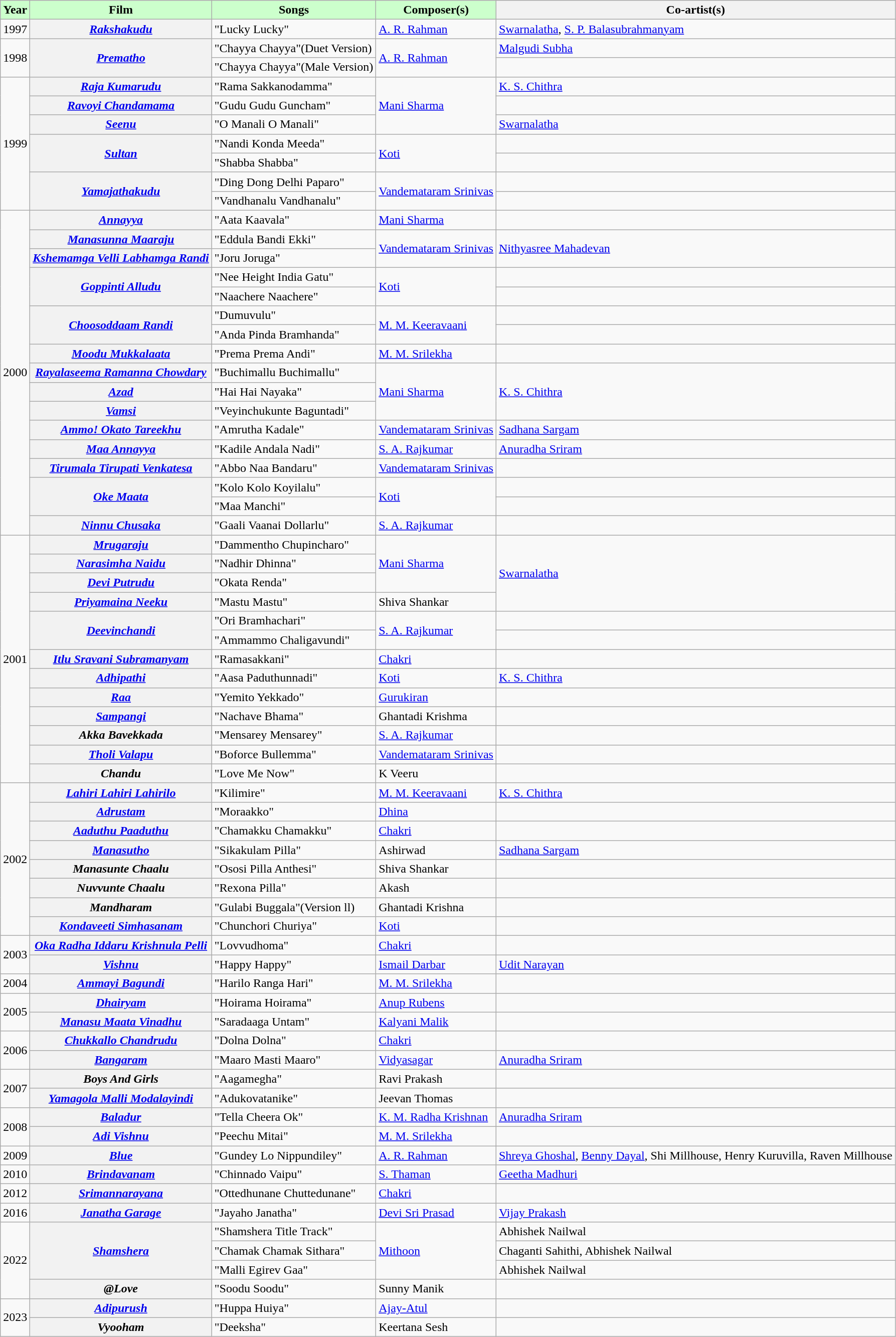<table class="wikitable sortable">
<tr>
<th style="background:#cfc; text-align:center;"><strong>Year</strong></th>
<th style="background:#cfc; text-align:center;"><strong>Film</strong></th>
<th style="background:#cfc; text-align:center;"><strong>Songs</strong></th>
<th style="background:#cfc; text-align:center;"><strong>Composer(s)</strong></th>
<th>Co-artist(s)</th>
</tr>
<tr>
<td>1997</td>
<th><em><a href='#'>Rakshakudu</a></em></th>
<td>"Lucky Lucky"</td>
<td><a href='#'>A. R. Rahman</a></td>
<td><a href='#'>Swarnalatha</a>, <a href='#'>S. P. Balasubrahmanyam</a></td>
</tr>
<tr>
<td rowspan="2">1998</td>
<th rowspan="2"><em><a href='#'>Prematho</a></em></th>
<td>"Chayya Chayya"(Duet Version)</td>
<td rowspan="2"><a href='#'>A. R. Rahman</a></td>
<td><a href='#'>Malgudi Subha</a></td>
</tr>
<tr>
<td>"Chayya Chayya"(Male Version)</td>
<td></td>
</tr>
<tr>
<td rowspan="7">1999</td>
<th><em><a href='#'>Raja Kumarudu</a></em></th>
<td>"Rama Sakkanodamma"</td>
<td rowspan="3"><a href='#'>Mani Sharma</a></td>
<td><a href='#'>K. S. Chithra</a></td>
</tr>
<tr>
<th><em><a href='#'>Ravoyi Chandamama</a></em></th>
<td>"Gudu Gudu Guncham"</td>
<td></td>
</tr>
<tr>
<th><em><a href='#'>Seenu</a></em></th>
<td>"O Manali O Manali"</td>
<td><a href='#'>Swarnalatha</a></td>
</tr>
<tr>
<th rowspan="2"><em><a href='#'>Sultan</a></em></th>
<td>"Nandi Konda Meeda"</td>
<td rowspan="2"><a href='#'>Koti</a></td>
<td></td>
</tr>
<tr>
<td>"Shabba Shabba"</td>
<td></td>
</tr>
<tr>
<th rowspan="2"><em><a href='#'>Yamajathakudu</a></em></th>
<td>"Ding Dong Delhi Paparo"</td>
<td rowspan="2"><a href='#'>Vandemataram Srinivas</a></td>
<td></td>
</tr>
<tr>
<td>"Vandhanalu Vandhanalu"</td>
<td></td>
</tr>
<tr>
<td rowspan="17">2000</td>
<th><a href='#'><em>Annayya</em></a></th>
<td>"Aata Kaavala"</td>
<td><a href='#'>Mani Sharma</a></td>
<td></td>
</tr>
<tr>
<th><em><a href='#'>Manasunna Maaraju</a></em></th>
<td>"Eddula Bandi Ekki"</td>
<td rowspan="2"><a href='#'>Vandemataram Srinivas</a></td>
<td rowspan="2"><a href='#'>Nithyasree Mahadevan</a></td>
</tr>
<tr>
<th><em><a href='#'>Kshemamga Velli Labhamga Randi</a></em></th>
<td>"Joru Joruga"</td>
</tr>
<tr>
<th rowspan="2"><em><a href='#'>Goppinti Alludu</a></em></th>
<td>"Nee Height India Gatu"</td>
<td rowspan="2"><a href='#'>Koti</a></td>
<td></td>
</tr>
<tr>
<td>"Naachere Naachere"</td>
<td></td>
</tr>
<tr>
<th rowspan="2"><em><a href='#'>Choosoddaam Randi</a></em></th>
<td>"Dumuvulu"</td>
<td rowspan="2"><a href='#'>M. M. Keeravaani</a></td>
<td></td>
</tr>
<tr>
<td>"Anda Pinda Bramhanda"</td>
<td></td>
</tr>
<tr>
<th><em><a href='#'>Moodu Mukkalaata</a></em></th>
<td>"Prema Prema Andi"</td>
<td><a href='#'>M. M. Srilekha</a></td>
<td></td>
</tr>
<tr>
<th><em><a href='#'>Rayalaseema Ramanna Chowdary</a></em></th>
<td>"Buchimallu Buchimallu"</td>
<td rowspan="3"><a href='#'>Mani Sharma</a></td>
<td rowspan="3"><a href='#'>K. S. Chithra</a></td>
</tr>
<tr>
<th><em><a href='#'>Azad</a></em></th>
<td>"Hai Hai Nayaka"</td>
</tr>
<tr>
<th><em><a href='#'>Vamsi</a></em></th>
<td>"Veyinchukunte Baguntadi"</td>
</tr>
<tr>
<th><em><a href='#'>Ammo! Okato Tareekhu</a></em></th>
<td>"Amrutha Kadale"</td>
<td><a href='#'>Vandemataram Srinivas</a></td>
<td><a href='#'>Sadhana Sargam</a></td>
</tr>
<tr>
<th><em><a href='#'>Maa Annayya</a></em></th>
<td>"Kadile Andala Nadi"</td>
<td><a href='#'>S. A. Rajkumar</a></td>
<td><a href='#'>Anuradha Sriram</a></td>
</tr>
<tr>
<th><em><a href='#'>Tirumala Tirupati Venkatesa</a></em></th>
<td>"Abbo Naa Bandaru"</td>
<td><a href='#'>Vandemataram Srinivas</a></td>
<td></td>
</tr>
<tr>
<th rowspan="2"><em><a href='#'>Oke Maata</a></em></th>
<td>"Kolo Kolo Koyilalu"</td>
<td rowspan="2"><a href='#'>Koti</a></td>
<td></td>
</tr>
<tr>
<td>"Maa Manchi"</td>
<td></td>
</tr>
<tr>
<th><a href='#'><em>Ninnu Chusaka</em></a></th>
<td>"Gaali Vaanai Dollarlu"</td>
<td><a href='#'>S. A. Rajkumar</a></td>
<td></td>
</tr>
<tr>
<td rowspan="13">2001</td>
<th><em><a href='#'>Mrugaraju</a></em></th>
<td>"Dammentho Chupincharo"</td>
<td rowspan="3"><a href='#'>Mani Sharma</a></td>
<td rowspan="4"><a href='#'>Swarnalatha</a></td>
</tr>
<tr>
<th><em><a href='#'>Narasimha Naidu</a></em></th>
<td>"Nadhir Dhinna"</td>
</tr>
<tr>
<th><em><a href='#'>Devi Putrudu</a></em></th>
<td>"Okata Renda"</td>
</tr>
<tr>
<th><em><a href='#'>Priyamaina Neeku</a></em></th>
<td>"Mastu Mastu"</td>
<td>Shiva Shankar</td>
</tr>
<tr>
<th rowspan="2"><em><a href='#'>Deevinchandi</a></em></th>
<td>"Ori Bramhachari"</td>
<td rowspan="2"><a href='#'>S. A. Rajkumar</a></td>
<td></td>
</tr>
<tr>
<td>"Ammammo Chaligavundi"</td>
<td></td>
</tr>
<tr>
<th><em><a href='#'>Itlu Sravani Subramanyam</a></em></th>
<td>"Ramasakkani"</td>
<td><a href='#'>Chakri</a></td>
<td></td>
</tr>
<tr>
<th><em><a href='#'>Adhipathi</a></em></th>
<td>"Aasa Paduthunnadi"</td>
<td><a href='#'>Koti</a></td>
<td><a href='#'>K. S. Chithra</a></td>
</tr>
<tr>
<th><a href='#'><em>Raa</em></a></th>
<td>"Yemito Yekkado"</td>
<td><a href='#'>Gurukiran</a></td>
<td></td>
</tr>
<tr>
<th><em><a href='#'>Sampangi</a></em></th>
<td>"Nachave Bhama"</td>
<td>Ghantadi Krishma</td>
<td></td>
</tr>
<tr>
<th><em>Akka Bavekkada</em></th>
<td>"Mensarey Mensarey"</td>
<td><a href='#'>S. A. Rajkumar</a></td>
<td></td>
</tr>
<tr>
<th><em><a href='#'>Tholi Valapu</a></em></th>
<td>"Boforce Bullemma"</td>
<td><a href='#'>Vandemataram Srinivas</a></td>
<td></td>
</tr>
<tr>
<th><em>Chandu</em></th>
<td>"Love Me Now"</td>
<td>K Veeru</td>
<td></td>
</tr>
<tr>
<td rowspan="8">2002</td>
<th><em><a href='#'>Lahiri Lahiri Lahirilo</a></em></th>
<td>"Kilimire"</td>
<td><a href='#'>M. M. Keeravaani</a></td>
<td><a href='#'>K. S. Chithra</a></td>
</tr>
<tr>
<th><em><a href='#'>Adrustam</a></em></th>
<td>"Moraakko"</td>
<td><a href='#'>Dhina</a></td>
<td></td>
</tr>
<tr>
<th><a href='#'><em>Aaduthu Paaduthu</em></a></th>
<td>"Chamakku Chamakku"</td>
<td><a href='#'>Chakri</a></td>
<td></td>
</tr>
<tr>
<th><em><a href='#'>Manasutho</a></em></th>
<td>"Sikakulam Pilla"</td>
<td>Ashirwad</td>
<td><a href='#'>Sadhana Sargam</a></td>
</tr>
<tr>
<th><em>Manasunte Chaalu</em></th>
<td>"Ososi Pilla Anthesi"</td>
<td>Shiva Shankar</td>
<td></td>
</tr>
<tr>
<th><em>Nuvvunte Chaalu</em></th>
<td>"Rexona Pilla"</td>
<td>Akash</td>
<td></td>
</tr>
<tr>
<th><em>Mandharam</em></th>
<td>"Gulabi Buggala"(Version ll)</td>
<td>Ghantadi Krishna</td>
<td></td>
</tr>
<tr>
<th><em><a href='#'>Kondaveeti Simhasanam</a></em></th>
<td>"Chunchori Churiya"</td>
<td><a href='#'>Koti</a></td>
<td></td>
</tr>
<tr>
<td rowspan="2">2003</td>
<th><em><a href='#'>Oka Radha Iddaru Krishnula Pelli</a></em></th>
<td>"Lovvudhoma"</td>
<td><a href='#'>Chakri</a></td>
<td></td>
</tr>
<tr>
<th><em><a href='#'>Vishnu</a></em></th>
<td>"Happy Happy"</td>
<td><a href='#'>Ismail Darbar</a></td>
<td><a href='#'>Udit Narayan</a></td>
</tr>
<tr>
<td>2004</td>
<th><em><a href='#'>Ammayi Bagundi</a></em></th>
<td>"Harilo Ranga Hari"</td>
<td><a href='#'>M. M. Srilekha</a></td>
<td></td>
</tr>
<tr>
<td rowspan="2">2005</td>
<th><a href='#'><em>Dhairyam</em></a></th>
<td>"Hoirama Hoirama"</td>
<td><a href='#'>Anup Rubens</a></td>
<td></td>
</tr>
<tr>
<th><em><a href='#'>Manasu Maata Vinadhu</a></em></th>
<td>"Saradaaga Untam"</td>
<td><a href='#'>Kalyani Malik</a></td>
<td></td>
</tr>
<tr>
<td rowspan="2">2006</td>
<th><em><a href='#'>Chukkallo Chandrudu</a></em></th>
<td>"Dolna Dolna"</td>
<td><a href='#'>Chakri</a></td>
<td></td>
</tr>
<tr>
<th><a href='#'><em>Bangaram</em></a></th>
<td>"Maaro Masti Maaro"</td>
<td><a href='#'>Vidyasagar</a></td>
<td><a href='#'>Anuradha Sriram</a></td>
</tr>
<tr>
<td rowspan="2">2007</td>
<th><em>Boys And Girls</em></th>
<td>"Aagamegha"</td>
<td>Ravi Prakash</td>
<td></td>
</tr>
<tr>
<th><em><a href='#'>Yamagola Malli Modalayindi</a></em></th>
<td>"Adukovatanike"</td>
<td>Jeevan Thomas</td>
<td></td>
</tr>
<tr>
<td rowspan="2">2008</td>
<th><em><a href='#'>Baladur</a></em></th>
<td>"Tella Cheera Ok"</td>
<td><a href='#'>K. M. Radha Krishnan</a></td>
<td><a href='#'>Anuradha Sriram</a></td>
</tr>
<tr>
<th><em><a href='#'>Adi Vishnu</a></em></th>
<td>"Peechu Mitai"</td>
<td><a href='#'>M. M. Srilekha</a></td>
<td></td>
</tr>
<tr>
<td>2009</td>
<th><em><a href='#'>Blue</a></em></th>
<td>"Gundey Lo Nippundiley"</td>
<td><a href='#'>A. R. Rahman</a></td>
<td><a href='#'>Shreya Ghoshal</a>, <a href='#'>Benny Dayal</a>, Shi Millhouse, Henry Kuruvilla, Raven Millhouse</td>
</tr>
<tr>
<td>2010</td>
<th><em><a href='#'>Brindavanam</a></em></th>
<td>"Chinnado Vaipu"</td>
<td><a href='#'>S. Thaman</a></td>
<td><a href='#'>Geetha Madhuri</a></td>
</tr>
<tr>
<td>2012</td>
<th><em><a href='#'>Srimannarayana</a></em></th>
<td>"Ottedhunane Chuttedunane"</td>
<td><a href='#'>Chakri</a></td>
<td></td>
</tr>
<tr>
<td>2016</td>
<th><em><a href='#'>Janatha Garage</a></em></th>
<td>"Jayaho Janatha"</td>
<td><a href='#'>Devi Sri Prasad</a></td>
<td><a href='#'>Vijay Prakash</a></td>
</tr>
<tr>
<td rowspan="4">2022</td>
<th rowspan="3"><em><a href='#'>Shamshera</a></em></th>
<td>"Shamshera Title Track"</td>
<td rowspan="3"><a href='#'>Mithoon</a></td>
<td>Abhishek Nailwal</td>
</tr>
<tr>
<td>"Chamak Chamak Sithara"</td>
<td>Chaganti Sahithi, Abhishek Nailwal</td>
</tr>
<tr>
<td>"Malli Egirev Gaa"</td>
<td>Abhishek Nailwal</td>
</tr>
<tr>
<th><em>@Love</em></th>
<td>"Soodu Soodu"</td>
<td>Sunny Manik</td>
<td></td>
</tr>
<tr>
<td rowspan="2">2023</td>
<th><em><a href='#'>Adipurush</a></em></th>
<td>"Huppa Huiya"</td>
<td><a href='#'>Ajay-Atul</a></td>
<td></td>
</tr>
<tr>
<th><em>Vyooham</em></th>
<td>"Deeksha"</td>
<td>Keertana Sesh</td>
<td></td>
</tr>
</table>
